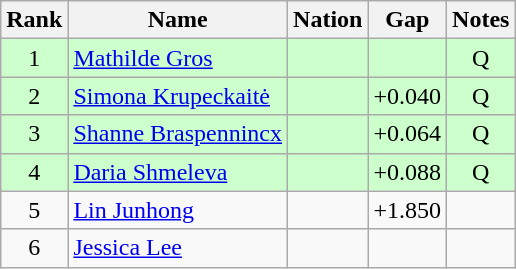<table class="wikitable sortable" style="text-align:center">
<tr>
<th>Rank</th>
<th>Name</th>
<th>Nation</th>
<th>Gap</th>
<th>Notes</th>
</tr>
<tr bgcolor=ccffcc>
<td>1</td>
<td align=left><a href='#'>Mathilde Gros</a></td>
<td align=left></td>
<td></td>
<td>Q</td>
</tr>
<tr bgcolor=ccffcc>
<td>2</td>
<td align=left><a href='#'>Simona Krupeckaitė</a></td>
<td align=left></td>
<td>+0.040</td>
<td>Q</td>
</tr>
<tr bgcolor=ccffcc>
<td>3</td>
<td align=left><a href='#'>Shanne Braspennincx</a></td>
<td align=left></td>
<td>+0.064</td>
<td>Q</td>
</tr>
<tr bgcolor=ccffcc>
<td>4</td>
<td align=left><a href='#'>Daria Shmeleva</a></td>
<td align=left></td>
<td>+0.088</td>
<td>Q</td>
</tr>
<tr>
<td>5</td>
<td align=left><a href='#'>Lin Junhong</a></td>
<td align=left></td>
<td>+1.850</td>
<td></td>
</tr>
<tr>
<td>6</td>
<td align=left><a href='#'>Jessica Lee</a></td>
<td align=left></td>
<td></td>
<td></td>
</tr>
</table>
